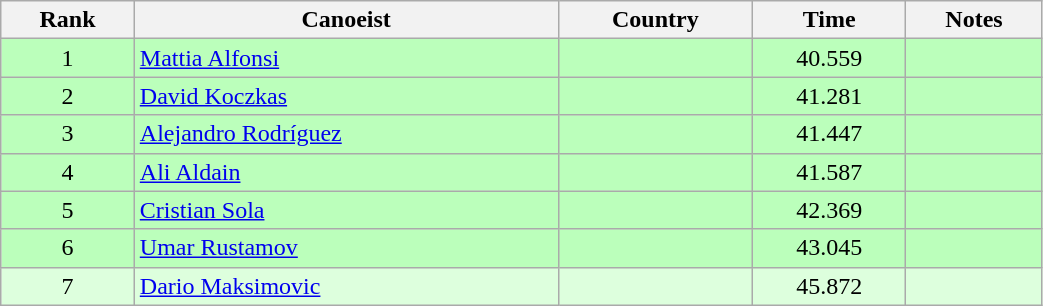<table class="wikitable" style="text-align:center;width: 55%">
<tr>
<th>Rank</th>
<th>Canoeist</th>
<th>Country</th>
<th>Time</th>
<th>Notes</th>
</tr>
<tr bgcolor=bbffbb>
<td>1</td>
<td align="left"><a href='#'>Mattia Alfonsi</a></td>
<td align="left"></td>
<td>40.559</td>
<td></td>
</tr>
<tr bgcolor=bbffbb>
<td>2</td>
<td align="left"><a href='#'>David Koczkas</a></td>
<td align="left"></td>
<td>41.281</td>
<td></td>
</tr>
<tr bgcolor=bbffbb>
<td>3</td>
<td align="left"><a href='#'>Alejandro Rodríguez</a></td>
<td align="left"></td>
<td>41.447</td>
<td></td>
</tr>
<tr bgcolor=bbffbb>
<td>4</td>
<td align="left"><a href='#'>Ali Aldain</a></td>
<td align="left"></td>
<td>41.587</td>
<td></td>
</tr>
<tr bgcolor=bbffbb>
<td>5</td>
<td align="left"><a href='#'>Cristian Sola</a></td>
<td align="left"></td>
<td>42.369</td>
<td></td>
</tr>
<tr bgcolor=bbffbb>
<td>6</td>
<td align="left"><a href='#'>Umar Rustamov</a></td>
<td align="left"></td>
<td>43.045</td>
<td></td>
</tr>
<tr bgcolor=ddffdd>
<td>7</td>
<td align="left"><a href='#'>Dario Maksimovic</a></td>
<td align="left"></td>
<td>45.872</td>
<td></td>
</tr>
</table>
